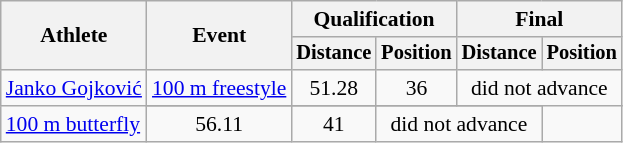<table class=wikitable style="font-size:90%">
<tr>
<th rowspan="2">Athlete</th>
<th rowspan="2">Event</th>
<th colspan="2">Qualification</th>
<th colspan="2">Final</th>
</tr>
<tr style="font-size:95%">
<th>Distance</th>
<th>Position</th>
<th>Distance</th>
<th>Position</th>
</tr>
<tr align=center>
<td align=left rowspan=2><a href='#'>Janko Gojković</a></td>
<td align=left><a href='#'>100 m freestyle</a></td>
<td>51.28</td>
<td>36</td>
<td colspan=2>did not advance</td>
</tr>
<tr>
</tr>
<tr align=center>
<td align=left><a href='#'>100 m 
butterfly</a></td>
<td>56.11</td>
<td>41</td>
<td colspan=2>did not advance</td>
</tr>
</table>
